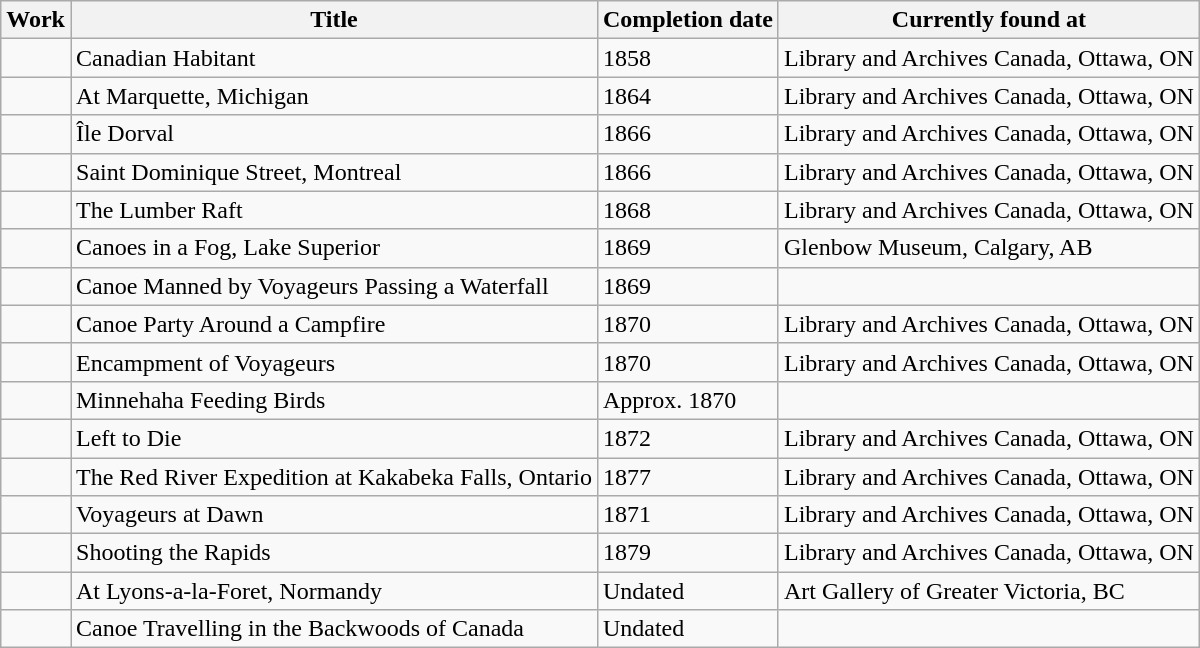<table class="wikitable sortable">
<tr>
<th class="unsortable">Work</th>
<th>Title</th>
<th>Completion date</th>
<th>Currently found at</th>
</tr>
<tr>
<td></td>
<td>Canadian Habitant</td>
<td>1858</td>
<td>Library and Archives Canada, Ottawa, ON</td>
</tr>
<tr>
<td></td>
<td>At Marquette, Michigan</td>
<td>1864</td>
<td>Library and Archives Canada, Ottawa, ON</td>
</tr>
<tr>
<td></td>
<td>Île Dorval</td>
<td>1866</td>
<td>Library and Archives Canada, Ottawa, ON</td>
</tr>
<tr>
<td></td>
<td>Saint Dominique Street, Montreal</td>
<td>1866</td>
<td>Library and Archives Canada, Ottawa, ON</td>
</tr>
<tr>
<td></td>
<td>The Lumber Raft</td>
<td>1868</td>
<td>Library and Archives Canada, Ottawa, ON</td>
</tr>
<tr>
<td></td>
<td>Canoes in a Fog, Lake Superior</td>
<td>1869</td>
<td>Glenbow Museum, Calgary, AB</td>
</tr>
<tr>
<td></td>
<td>Canoe Manned by Voyageurs Passing a Waterfall</td>
<td>1869</td>
<td></td>
</tr>
<tr>
<td></td>
<td>Canoe Party Around a Campfire</td>
<td>1870</td>
<td>Library and Archives Canada, Ottawa, ON</td>
</tr>
<tr>
<td></td>
<td>Encampment of Voyageurs</td>
<td>1870</td>
<td>Library and Archives Canada, Ottawa, ON</td>
</tr>
<tr>
<td></td>
<td>Minnehaha Feeding Birds</td>
<td>Approx. 1870</td>
<td></td>
</tr>
<tr>
<td></td>
<td>Left to Die</td>
<td>1872</td>
<td>Library and Archives Canada, Ottawa, ON</td>
</tr>
<tr>
<td></td>
<td>The Red River Expedition at Kakabeka Falls, Ontario</td>
<td>1877</td>
<td>Library and Archives Canada, Ottawa, ON</td>
</tr>
<tr>
<td></td>
<td>Voyageurs at Dawn</td>
<td>1871</td>
<td>Library and Archives Canada, Ottawa, ON</td>
</tr>
<tr>
<td></td>
<td>Shooting the Rapids</td>
<td>1879</td>
<td>Library and Archives Canada, Ottawa, ON</td>
</tr>
<tr>
<td></td>
<td>At Lyons-a-la-Foret, Normandy</td>
<td>Undated</td>
<td>Art Gallery of Greater Victoria, BC</td>
</tr>
<tr>
<td></td>
<td>Canoe Travelling in the Backwoods of Canada</td>
<td>Undated</td>
<td></td>
</tr>
</table>
